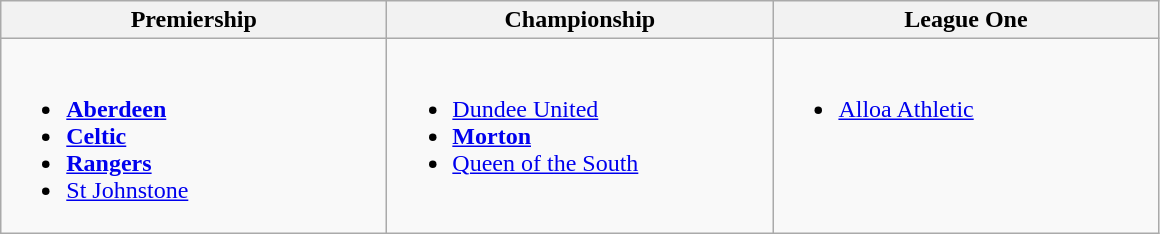<table class="wikitable">
<tr>
<th style="width:250px;">Premiership</th>
<th style="width:250px;">Championship</th>
<th style="width:250px;">League One</th>
</tr>
<tr>
<td valign=top><br><ul><li><strong><a href='#'>Aberdeen</a></strong></li><li><strong><a href='#'>Celtic</a></strong></li><li><strong><a href='#'>Rangers</a></strong></li><li><a href='#'>St Johnstone</a></li></ul></td>
<td valign=top><br><ul><li><a href='#'>Dundee United</a></li><li><strong><a href='#'>Morton</a></strong></li><li><a href='#'>Queen of the South</a></li></ul></td>
<td valign=top><br><ul><li><a href='#'>Alloa Athletic</a></li></ul></td>
</tr>
</table>
